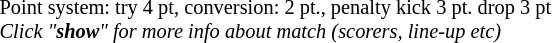<table width=100%>
<tr>
<td align=left width=60% style="font-size: 85%">Point system: try 4 pt, conversion: 2 pt., penalty kick 3 pt. drop 3 pt <br><em>Click "<strong>show</strong>" for more info about match (scorers, line-up etc)</em></td>
</tr>
</table>
